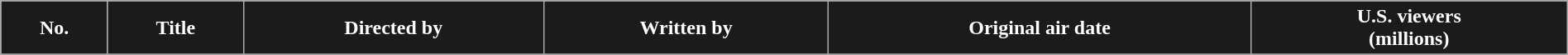<table class="wikitable plainrowheaders" style="width:100%;">
<tr style="color:white">
<th style="background: #1B1B1B">No.</th>
<th style="background: #1B1B1B">Title</th>
<th style="background: #1B1B1B">Directed by</th>
<th style="background: #1B1B1B">Written by</th>
<th style="background: #1B1B1B">Original air date</th>
<th style="background: #1B1B1B">U.S. viewers<br>(millions)</th>
</tr>
<tr>
</tr>
</table>
